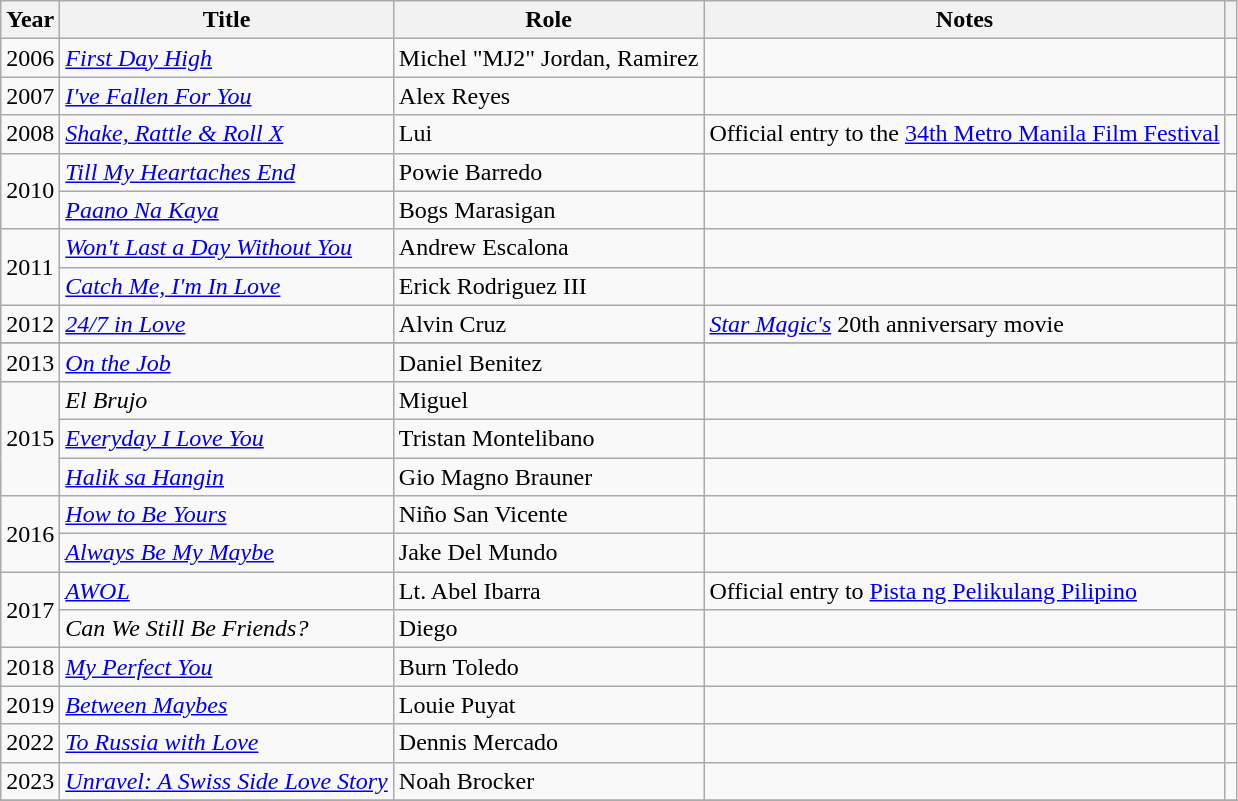<table class="wikitable sortable">
<tr>
<th>Year</th>
<th>Title</th>
<th>Role</th>
<th>Notes</th>
<th></th>
</tr>
<tr>
<td>2006</td>
<td><em><a href='#'>First Day High</a></em></td>
<td>Michel "MJ2" Jordan, Ramirez</td>
<td></td>
<td></td>
</tr>
<tr>
<td>2007</td>
<td><em><a href='#'>I've Fallen For You</a></em></td>
<td>Alex Reyes</td>
<td></td>
<td></td>
</tr>
<tr>
<td>2008</td>
<td><em><a href='#'>Shake, Rattle & Roll X</a></em></td>
<td>Lui</td>
<td>Official entry to the <a href='#'>34th Metro Manila Film Festival</a></td>
<td></td>
</tr>
<tr>
<td rowspan="2">2010</td>
<td><em><a href='#'>Till My Heartaches End</a></em></td>
<td>Powie Barredo</td>
<td></td>
<td></td>
</tr>
<tr>
<td><em><a href='#'>Paano Na Kaya</a></em></td>
<td>Bogs Marasigan</td>
<td></td>
<td></td>
</tr>
<tr>
<td rowspan="2">2011</td>
<td><em><a href='#'>Won't Last a Day Without You</a></em></td>
<td>Andrew Escalona</td>
<td></td>
<td></td>
</tr>
<tr>
<td><em><a href='#'>Catch Me, I'm In Love</a></em></td>
<td>Erick Rodriguez III</td>
<td></td>
<td> <br></td>
</tr>
<tr>
<td>2012</td>
<td><em><a href='#'>24/7 in Love</a></em></td>
<td>Alvin Cruz</td>
<td><em><a href='#'>Star Magic's</a></em> 20th anniversary movie</td>
<td> <br></td>
</tr>
<tr>
</tr>
<tr>
<td>2013</td>
<td><em><a href='#'>On the Job</a></em></td>
<td>Daniel Benitez</td>
<td></td>
<td></td>
</tr>
<tr>
<td rowspan="3">2015</td>
<td><em>El Brujo</em></td>
<td>Miguel</td>
<td></td>
<td></td>
</tr>
<tr>
<td><em><a href='#'>Everyday I Love You</a></em></td>
<td>Tristan Montelibano</td>
<td></td>
<td> <br></td>
</tr>
<tr>
<td><em><a href='#'>Halik sa Hangin</a></em></td>
<td>Gio Magno Brauner</td>
<td></td>
<td> <br></td>
</tr>
<tr>
<td rowspan="2">2016</td>
<td><em><a href='#'>How to Be Yours</a></em></td>
<td>Niño San Vicente</td>
<td></td>
<td></td>
</tr>
<tr>
<td><em><a href='#'>Always Be My Maybe</a></em></td>
<td>Jake Del Mundo</td>
<td></td>
<td></td>
</tr>
<tr>
<td rowspan="2">2017</td>
<td><em><a href='#'>AWOL</a></em></td>
<td>Lt. Abel Ibarra</td>
<td>Official entry to <a href='#'>Pista ng Pelikulang Pilipino</a></td>
<td></td>
</tr>
<tr>
<td><em>Can We Still Be Friends?</em></td>
<td>Diego</td>
<td></td>
<td></td>
</tr>
<tr>
<td>2018</td>
<td><em><a href='#'>My Perfect You</a></em></td>
<td>Burn Toledo</td>
<td></td>
<td></td>
</tr>
<tr>
<td>2019</td>
<td><em><a href='#'>Between Maybes</a></em></td>
<td>Louie Puyat</td>
<td></td>
<td></td>
</tr>
<tr>
<td>2022</td>
<td><em><a href='#'>To Russia with Love</a></em></td>
<td>Dennis Mercado</td>
<td></td>
<td></td>
</tr>
<tr>
<td>2023</td>
<td><em><a href='#'>Unravel: A Swiss Side Love Story</a></em></td>
<td>Noah Brocker</td>
<td></td>
<td></td>
</tr>
<tr>
</tr>
</table>
